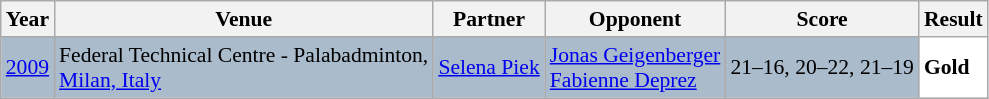<table class="sortable wikitable" style="font-size: 90%;">
<tr>
<th>Year</th>
<th>Venue</th>
<th>Partner</th>
<th>Opponent</th>
<th>Score</th>
<th>Result</th>
</tr>
<tr style="background:#AABBCC">
<td align="center"><a href='#'>2009</a></td>
<td align="left">Federal Technical Centre - Palabadminton,<br><a href='#'>Milan, Italy</a></td>
<td align="left"> <a href='#'>Selena Piek</a></td>
<td align="left"> <a href='#'>Jonas Geigenberger</a> <br>  <a href='#'>Fabienne Deprez</a></td>
<td align="left">21–16, 20–22, 21–19</td>
<td style="text-align:left; background:white"> <strong>Gold</strong></td>
</tr>
</table>
